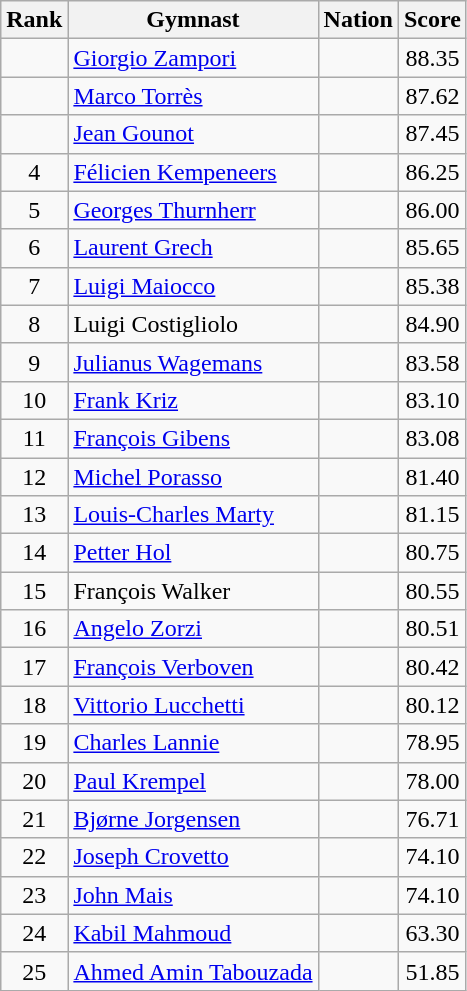<table class="wikitable sortable" style="text-align:center">
<tr>
<th>Rank</th>
<th>Gymnast</th>
<th>Nation</th>
<th>Score</th>
</tr>
<tr>
<td></td>
<td align=left><a href='#'>Giorgio Zampori</a></td>
<td align=left></td>
<td>88.35</td>
</tr>
<tr>
<td></td>
<td align=left><a href='#'>Marco Torrès</a></td>
<td align=left></td>
<td>87.62</td>
</tr>
<tr>
<td></td>
<td align=left><a href='#'>Jean Gounot</a></td>
<td align=left></td>
<td>87.45</td>
</tr>
<tr>
<td>4</td>
<td align=left><a href='#'>Félicien Kempeneers</a></td>
<td align=left></td>
<td>86.25</td>
</tr>
<tr>
<td>5</td>
<td align=left><a href='#'>Georges Thurnherr</a></td>
<td align=left></td>
<td>86.00</td>
</tr>
<tr>
<td>6</td>
<td align=left><a href='#'>Laurent Grech</a></td>
<td align=left></td>
<td>85.65</td>
</tr>
<tr>
<td>7</td>
<td align=left><a href='#'>Luigi Maiocco</a></td>
<td align=left></td>
<td>85.38</td>
</tr>
<tr>
<td>8</td>
<td align=left>Luigi Costigliolo</td>
<td align=left></td>
<td>84.90</td>
</tr>
<tr>
<td>9</td>
<td align=left><a href='#'>Julianus Wagemans</a></td>
<td align=left></td>
<td>83.58</td>
</tr>
<tr>
<td>10</td>
<td align=left><a href='#'>Frank Kriz</a></td>
<td align=left></td>
<td>83.10</td>
</tr>
<tr>
<td>11</td>
<td align=left><a href='#'>François Gibens</a></td>
<td align=left></td>
<td>83.08</td>
</tr>
<tr>
<td>12</td>
<td align=left><a href='#'>Michel Porasso</a></td>
<td align=left></td>
<td>81.40</td>
</tr>
<tr>
<td>13</td>
<td align=left><a href='#'>Louis-Charles Marty</a></td>
<td align=left></td>
<td>81.15</td>
</tr>
<tr>
<td>14</td>
<td align=left><a href='#'>Petter Hol</a></td>
<td align=left></td>
<td>80.75</td>
</tr>
<tr>
<td>15</td>
<td align=left>François Walker</td>
<td align=left></td>
<td>80.55</td>
</tr>
<tr>
<td>16</td>
<td align=left><a href='#'>Angelo Zorzi</a></td>
<td align=left></td>
<td>80.51</td>
</tr>
<tr>
<td>17</td>
<td align=left><a href='#'>François Verboven</a></td>
<td align=left></td>
<td>80.42</td>
</tr>
<tr>
<td>18</td>
<td align=left><a href='#'>Vittorio Lucchetti</a></td>
<td align=left></td>
<td>80.12</td>
</tr>
<tr>
<td>19</td>
<td align=left><a href='#'>Charles Lannie</a></td>
<td align=left></td>
<td>78.95</td>
</tr>
<tr>
<td>20</td>
<td align=left><a href='#'>Paul Krempel</a></td>
<td align=left></td>
<td>78.00</td>
</tr>
<tr>
<td>21</td>
<td align=left><a href='#'>Bjørne Jorgensen</a></td>
<td align=left></td>
<td>76.71</td>
</tr>
<tr>
<td>22</td>
<td align=left><a href='#'>Joseph Crovetto</a></td>
<td align=left></td>
<td>74.10</td>
</tr>
<tr>
<td>23</td>
<td align=left><a href='#'>John Mais</a></td>
<td align=left></td>
<td>74.10</td>
</tr>
<tr>
<td>24</td>
<td align=left><a href='#'>Kabil Mahmoud</a></td>
<td align=left></td>
<td>63.30</td>
</tr>
<tr>
<td>25</td>
<td align=left><a href='#'>Ahmed Amin Tabouzada</a></td>
<td align=left></td>
<td>51.85</td>
</tr>
</table>
